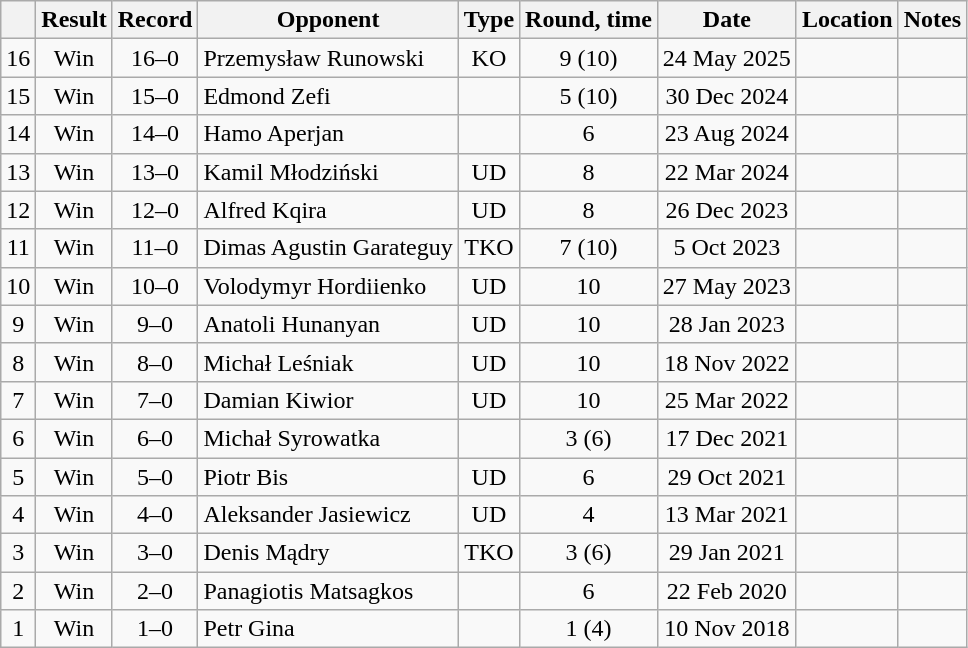<table class="wikitable" style="text-align:center">
<tr>
<th></th>
<th>Result</th>
<th>Record</th>
<th>Opponent</th>
<th>Type</th>
<th>Round, time</th>
<th>Date</th>
<th>Location</th>
<th>Notes</th>
</tr>
<tr>
<td>16</td>
<td>Win</td>
<td>16–0</td>
<td style="text-align:left;">Przemysław Runowski</td>
<td>KO</td>
<td>9 (10) </td>
<td>24 May 2025</td>
<td style="text-align:left;"></td>
<td style="text-align:left;"></td>
</tr>
<tr>
<td>15</td>
<td>Win</td>
<td>15–0</td>
<td style="text-align:left;">Edmond Zefi</td>
<td></td>
<td>5 (10) </td>
<td>30 Dec 2024</td>
<td style="text-align:left;"></td>
<td style="text-align:left;"></td>
</tr>
<tr>
<td>14</td>
<td>Win</td>
<td>14–0</td>
<td style="text-align:left;">Hamo Aperjan</td>
<td></td>
<td>6</td>
<td>23 Aug 2024</td>
<td style="text-align:left;"></td>
<td></td>
</tr>
<tr>
<td>13</td>
<td>Win</td>
<td>13–0</td>
<td style="text-align:left;">Kamil Młodziński</td>
<td>UD</td>
<td>8</td>
<td>22 Mar 2024</td>
<td style="text-align:left;"></td>
<td></td>
</tr>
<tr>
<td>12</td>
<td>Win</td>
<td>12–0</td>
<td style="text-align:left;">Alfred Kqira</td>
<td>UD</td>
<td>8</td>
<td>26 Dec 2023</td>
<td style="text-align:left;"></td>
<td></td>
</tr>
<tr>
<td>11</td>
<td>Win</td>
<td>11–0</td>
<td style="text-align:left;">Dimas Agustin Garateguy</td>
<td>TKO</td>
<td>7 (10) </td>
<td>5 Oct 2023</td>
<td style="text-align:left;"></td>
<td style="text-align:left;"></td>
</tr>
<tr>
<td>10</td>
<td>Win</td>
<td>10–0</td>
<td style="text-align:left;">Volodymyr Hordiienko</td>
<td>UD</td>
<td>10</td>
<td>27 May 2023</td>
<td style="text-align:left;"></td>
<td></td>
</tr>
<tr>
<td>9</td>
<td>Win</td>
<td>9–0</td>
<td style="text-align:left;">Anatoli Hunanyan</td>
<td>UD</td>
<td>10</td>
<td>28 Jan 2023</td>
<td style="text-align:left;"></td>
<td></td>
</tr>
<tr>
<td>8</td>
<td>Win</td>
<td>8–0</td>
<td style="text-align:left;">Michał Leśniak</td>
<td>UD</td>
<td>10</td>
<td>18 Nov 2022</td>
<td style="text-align:left;"></td>
<td style="text-align:left;"></td>
</tr>
<tr>
<td>7</td>
<td>Win</td>
<td>7–0</td>
<td style="text-align:left;">Damian Kiwior</td>
<td>UD</td>
<td>10</td>
<td>25 Mar 2022</td>
<td style="text-align:left;"></td>
<td style="text-align:left;"></td>
</tr>
<tr>
<td>6</td>
<td>Win</td>
<td>6–0</td>
<td style="text-align:left;">Michał Syrowatka</td>
<td></td>
<td>3 (6) </td>
<td>17 Dec 2021</td>
<td style="text-align:left;"></td>
<td></td>
</tr>
<tr>
<td>5</td>
<td>Win</td>
<td>5–0</td>
<td style="text-align:left;">Piotr Bis</td>
<td>UD</td>
<td>6</td>
<td>29 Oct 2021</td>
<td style="text-align:left;"></td>
<td></td>
</tr>
<tr>
<td>4</td>
<td>Win</td>
<td>4–0</td>
<td style="text-align:left;">Aleksander Jasiewicz</td>
<td>UD</td>
<td>4</td>
<td>13 Mar 2021</td>
<td style="text-align:left;"></td>
<td></td>
</tr>
<tr>
<td>3</td>
<td>Win</td>
<td>3–0</td>
<td style="text-align:left;">Denis Mądry</td>
<td>TKO</td>
<td>3 (6) </td>
<td>29 Jan 2021</td>
<td style="text-align:left;"></td>
<td></td>
</tr>
<tr>
<td>2</td>
<td>Win</td>
<td>2–0</td>
<td style="text-align:left;">Panagiotis Matsagkos</td>
<td></td>
<td>6</td>
<td>22 Feb 2020</td>
<td style="text-align:left;"></td>
<td></td>
</tr>
<tr>
<td>1</td>
<td>Win</td>
<td>1–0</td>
<td style="text-align:left;">Petr Gina</td>
<td></td>
<td>1 (4) </td>
<td>10 Nov 2018</td>
<td style="text-align:left;"></td>
<td></td>
</tr>
</table>
